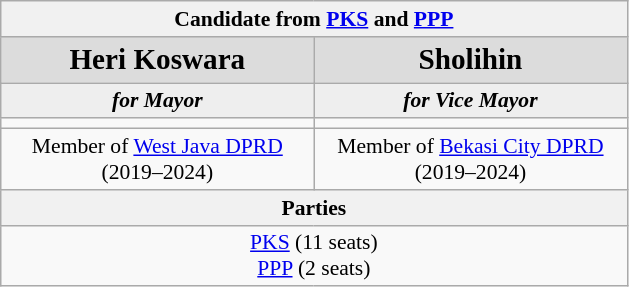<table class="wikitable" style="font-size:90%; text-align:center;">
<tr>
<td colspan=2 style="background:#f1f1f1;"><strong>Candidate from <a href='#'>PKS</a> and <a href='#'>PPP</a></strong></td>
</tr>
<tr>
<th style="width:3em; font-size:135%; background:#DCDCDC; width:200px;">Heri Koswara</th>
<th style="width:3em; font-size:135%; background:#DCDCDC; width:200px;">Sholihin</th>
</tr>
<tr style="color:#000; font-size:100%; background:#EEEEEE;">
<td style="width:3em; width:200px;"><strong><em>for Mayor</em></strong></td>
<td style="width:3em; width:200px;"><strong><em>for Vice Mayor</em></strong></td>
</tr>
<tr>
<td></td>
<td></td>
</tr>
<tr>
<td>Member of <a href='#'>West Java DPRD</a> (2019–2024)</td>
<td>Member of <a href='#'>Bekasi City DPRD</a> (2019–2024)</td>
</tr>
<tr>
<td colspan=2 style="background:#f1f1f1;"><strong>Parties</strong></td>
</tr>
<tr>
<td colspan=2> <a href='#'>PKS</a> (11 seats)<br><a href='#'>PPP</a> (2 seats)</td>
</tr>
</table>
